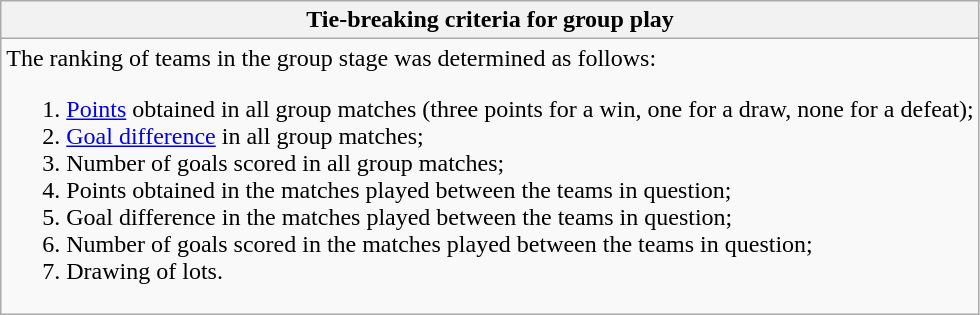<table class="wikitable collapsible collapsed">
<tr>
<th> Tie-breaking criteria for group play</th>
</tr>
<tr>
<td>The ranking of teams in the group stage was determined as follows:<br><ol><li><a href='#'>Points</a> obtained in all group matches (three points for a win, one for a draw, none for a defeat);</li><li><a href='#'>Goal difference</a> in all group matches;</li><li>Number of goals scored in all group matches;</li><li>Points obtained in the matches played between the teams in question;</li><li>Goal difference in the matches played between the teams in question;</li><li>Number of goals scored in the matches played between the teams in question;</li><li>Drawing of lots.</li></ol></td>
</tr>
</table>
